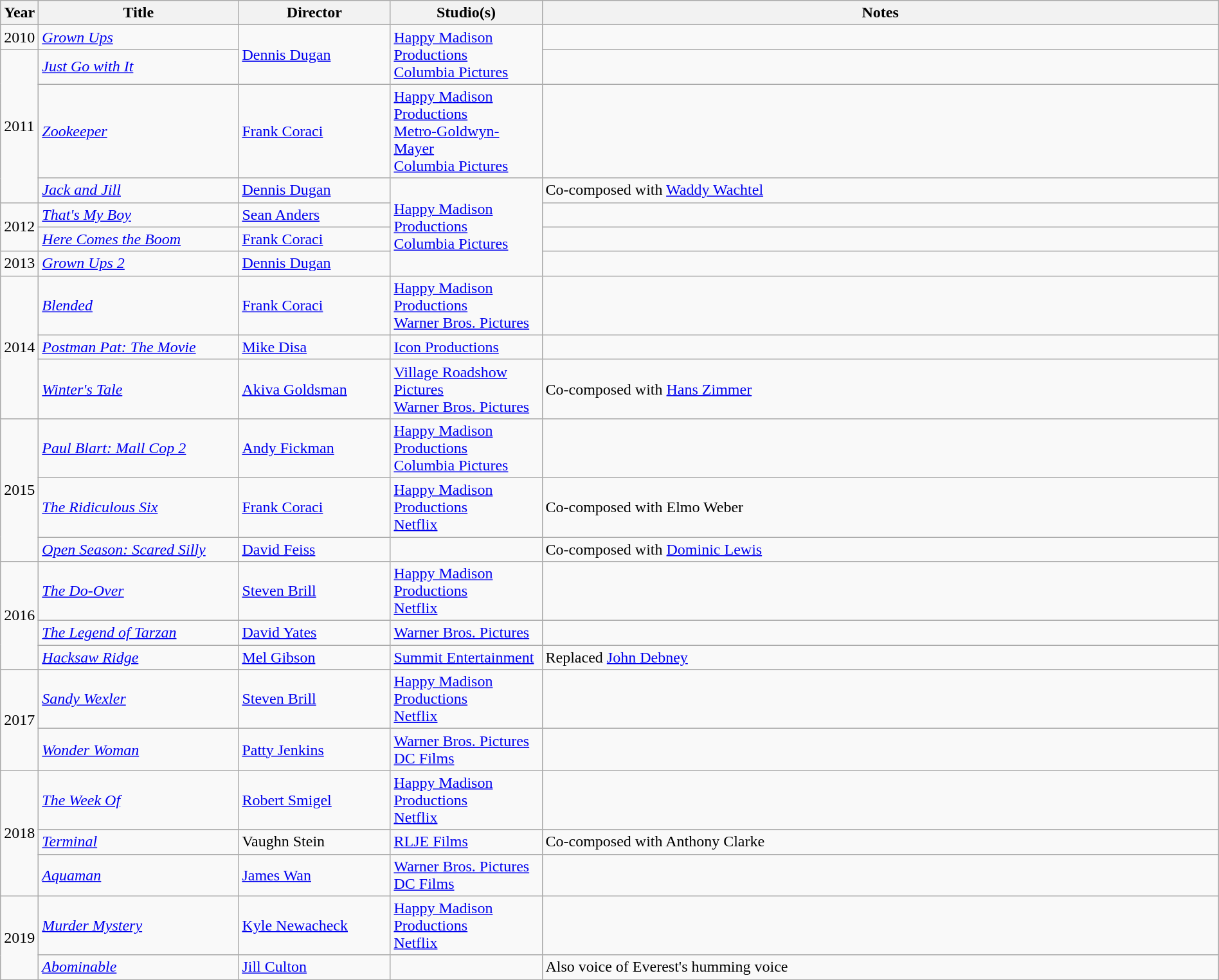<table class="wikitable sortable" width=100%>
<tr>
<th width="30">Year</th>
<th width="200">Title</th>
<th width="150">Director</th>
<th width="150">Studio(s)</th>
<th>Notes</th>
</tr>
<tr>
<td>2010</td>
<td><em><a href='#'>Grown Ups</a></em></td>
<td rowspan="2"><a href='#'>Dennis Dugan</a></td>
<td rowspan="2"><a href='#'>Happy Madison Productions</a><br><a href='#'>Columbia Pictures</a></td>
<td></td>
</tr>
<tr>
<td rowspan="3">2011</td>
<td><em><a href='#'>Just Go with It</a></em></td>
<td></td>
</tr>
<tr>
<td><em><a href='#'>Zookeeper</a></em></td>
<td><a href='#'>Frank Coraci</a></td>
<td><a href='#'>Happy Madison Productions</a><br><a href='#'>Metro-Goldwyn-Mayer</a><br><a href='#'>Columbia Pictures</a></td>
<td></td>
</tr>
<tr>
<td><em><a href='#'>Jack and Jill</a></em></td>
<td><a href='#'>Dennis Dugan</a></td>
<td rowspan="4"><a href='#'>Happy Madison Productions</a><br><a href='#'>Columbia Pictures</a></td>
<td>Co-composed with <a href='#'>Waddy Wachtel</a></td>
</tr>
<tr>
<td rowspan="2">2012</td>
<td><em><a href='#'>That's My Boy</a></em></td>
<td><a href='#'>Sean Anders</a></td>
<td></td>
</tr>
<tr>
<td><em><a href='#'>Here Comes the Boom</a></em></td>
<td><a href='#'>Frank Coraci</a></td>
<td></td>
</tr>
<tr>
<td>2013</td>
<td><em><a href='#'>Grown Ups 2</a></em></td>
<td><a href='#'>Dennis Dugan</a></td>
<td></td>
</tr>
<tr>
<td rowspan="3">2014</td>
<td><em><a href='#'>Blended</a></em></td>
<td><a href='#'>Frank Coraci</a></td>
<td><a href='#'>Happy Madison Productions</a><br><a href='#'>Warner Bros. Pictures</a></td>
<td></td>
</tr>
<tr>
<td><em><a href='#'>Postman Pat: The Movie</a></em></td>
<td><a href='#'>Mike Disa</a></td>
<td><a href='#'>Icon Productions</a></td>
<td></td>
</tr>
<tr>
<td><em><a href='#'>Winter's Tale</a></em></td>
<td><a href='#'>Akiva Goldsman</a></td>
<td><a href='#'>Village Roadshow Pictures</a><br><a href='#'>Warner Bros. Pictures</a></td>
<td>Co-composed with <a href='#'>Hans Zimmer</a></td>
</tr>
<tr>
<td rowspan="3">2015</td>
<td><em><a href='#'>Paul Blart: Mall Cop 2</a></em></td>
<td><a href='#'>Andy Fickman</a></td>
<td><a href='#'>Happy Madison Productions</a><br><a href='#'>Columbia Pictures</a></td>
<td></td>
</tr>
<tr>
<td><em><a href='#'>The Ridiculous Six</a></em></td>
<td><a href='#'>Frank Coraci</a></td>
<td><a href='#'>Happy Madison Productions</a><br><a href='#'>Netflix</a></td>
<td>Co-composed with Elmo Weber</td>
</tr>
<tr>
<td><em><a href='#'>Open Season: Scared Silly</a></em></td>
<td><a href='#'>David Feiss</a></td>
<td></td>
<td>Co-composed with <a href='#'>Dominic Lewis</a></td>
</tr>
<tr>
<td rowspan="3">2016</td>
<td><em><a href='#'>The Do-Over</a></em></td>
<td><a href='#'>Steven Brill</a></td>
<td><a href='#'>Happy Madison Productions</a><br><a href='#'>Netflix</a></td>
<td></td>
</tr>
<tr>
<td><em><a href='#'>The Legend of Tarzan</a></em></td>
<td><a href='#'>David Yates</a></td>
<td><a href='#'>Warner Bros. Pictures</a></td>
<td></td>
</tr>
<tr>
<td><em><a href='#'>Hacksaw Ridge</a></em></td>
<td><a href='#'>Mel Gibson</a></td>
<td><a href='#'>Summit Entertainment</a></td>
<td>Replaced <a href='#'>John Debney</a></td>
</tr>
<tr>
<td rowspan="2">2017</td>
<td><em><a href='#'>Sandy Wexler</a></em></td>
<td><a href='#'>Steven Brill</a></td>
<td><a href='#'>Happy Madison Productions</a><br><a href='#'>Netflix</a></td>
<td></td>
</tr>
<tr>
<td><em><a href='#'>Wonder Woman</a></em></td>
<td><a href='#'>Patty Jenkins</a></td>
<td><a href='#'>Warner Bros. Pictures</a><br><a href='#'>DC Films</a></td>
<td></td>
</tr>
<tr>
<td rowspan="3">2018</td>
<td><em><a href='#'>The Week Of</a></em></td>
<td><a href='#'>Robert Smigel</a></td>
<td><a href='#'>Happy Madison Productions</a><br><a href='#'>Netflix</a></td>
<td></td>
</tr>
<tr>
<td><em><a href='#'>Terminal</a></em></td>
<td>Vaughn Stein</td>
<td><a href='#'>RLJE Films</a></td>
<td>Co-composed with Anthony Clarke</td>
</tr>
<tr>
<td><em><a href='#'>Aquaman</a></em></td>
<td><a href='#'>James Wan</a></td>
<td><a href='#'>Warner Bros. Pictures</a><br><a href='#'>DC Films</a></td>
<td></td>
</tr>
<tr>
<td rowspan="2">2019</td>
<td><em><a href='#'>Murder Mystery</a></em></td>
<td><a href='#'>Kyle Newacheck</a></td>
<td><a href='#'>Happy Madison Productions</a><br><a href='#'>Netflix</a></td>
<td></td>
</tr>
<tr>
<td><em><a href='#'>Abominable</a></em></td>
<td><a href='#'>Jill Culton</a></td>
<td></td>
<td>Also voice of Everest's humming voice</td>
</tr>
<tr>
</tr>
</table>
